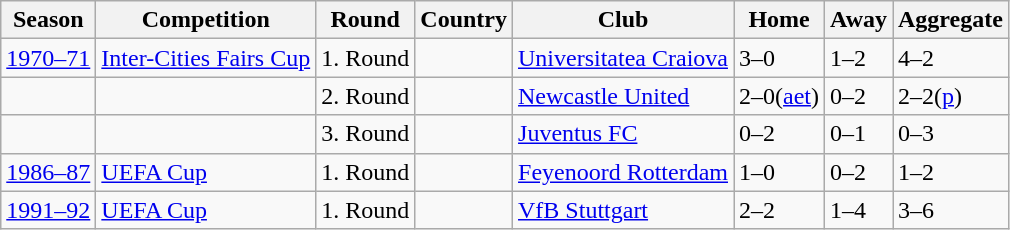<table class="wikitable">
<tr>
<th>Season</th>
<th>Competition</th>
<th>Round</th>
<th>Country</th>
<th>Club</th>
<th>Home</th>
<th>Away</th>
<th>Aggregate</th>
</tr>
<tr>
<td><a href='#'>1970–71</a></td>
<td><a href='#'>Inter-Cities Fairs Cup</a></td>
<td>1. Round</td>
<td></td>
<td><a href='#'>Universitatea Craiova</a></td>
<td>3–0</td>
<td>1–2</td>
<td>4–2</td>
</tr>
<tr>
<td></td>
<td></td>
<td>2. Round</td>
<td></td>
<td><a href='#'>Newcastle United</a></td>
<td>2–0(<a href='#'>aet</a>)</td>
<td>0–2</td>
<td>2–2(<a href='#'>p</a>)</td>
</tr>
<tr>
<td></td>
<td></td>
<td>3. Round</td>
<td></td>
<td><a href='#'>Juventus FC</a></td>
<td>0–2</td>
<td>0–1</td>
<td>0–3</td>
</tr>
<tr>
<td><a href='#'>1986–87</a></td>
<td><a href='#'>UEFA Cup</a></td>
<td>1. Round</td>
<td></td>
<td><a href='#'>Feyenoord Rotterdam</a></td>
<td>1–0</td>
<td>0–2</td>
<td>1–2</td>
</tr>
<tr>
<td><a href='#'>1991–92</a></td>
<td><a href='#'>UEFA Cup</a></td>
<td>1. Round</td>
<td></td>
<td><a href='#'>VfB Stuttgart</a></td>
<td>2–2</td>
<td>1–4</td>
<td>3–6</td>
</tr>
</table>
